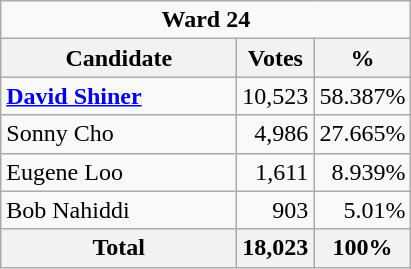<table class="wikitable">
<tr>
<td Colspan="3" align="center"><strong>Ward 24</strong></td>
</tr>
<tr>
<th bgcolor="#DDDDFF" width="150px">Candidate</th>
<th bgcolor="#DDDDFF">Votes</th>
<th bgcolor="#DDDDFF">%</th>
</tr>
<tr>
<td><strong><a href='#'>David Shiner</a></strong></td>
<td align=right>10,523</td>
<td align=right>58.387%</td>
</tr>
<tr>
<td>Sonny Cho</td>
<td align=right>4,986</td>
<td align=right>27.665%</td>
</tr>
<tr>
<td>Eugene Loo</td>
<td align=right>1,611</td>
<td align=right>8.939%</td>
</tr>
<tr>
<td>Bob Nahiddi</td>
<td align=right>903</td>
<td align=right>5.01%</td>
</tr>
<tr>
<th>Total</th>
<th align=right>18,023</th>
<th align=right>100%</th>
</tr>
</table>
